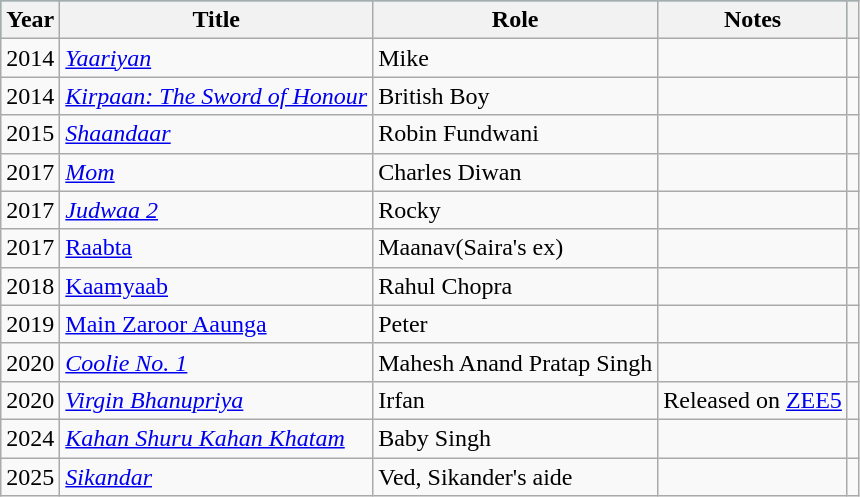<table class="wikitable sortable" class="wikitable">
<tr style="background:#0ccccc; text-align:center;">
<th>Year</th>
<th>Title</th>
<th>Role</th>
<th>Notes</th>
<th></th>
</tr>
<tr>
<td>2014</td>
<td><em><a href='#'>Yaariyan</a></em></td>
<td>Mike</td>
<td></td>
<td></td>
</tr>
<tr>
<td>2014</td>
<td><em><a href='#'>Kirpaan: The Sword of Honour</a></em></td>
<td>British Boy</td>
<td></td>
<td></td>
</tr>
<tr>
<td>2015</td>
<td><em><a href='#'>Shaandaar</a></em></td>
<td>Robin Fundwani</td>
<td></td>
<td></td>
</tr>
<tr>
<td>2017</td>
<td><em><a href='#'>Mom</a></em></td>
<td>Charles Diwan</td>
<td></td>
<td></td>
</tr>
<tr>
<td>2017</td>
<td><em><a href='#'>Judwaa 2</a></em></td>
<td>Rocky</td>
<td></td>
<td></td>
</tr>
<tr>
<td>2017</td>
<td><a href='#'>Raabta</a></td>
<td>Maanav(Saira's ex)</td>
<td></td>
<td></td>
</tr>
<tr>
<td>2018</td>
<td><a href='#'>Kaamyaab</a></td>
<td>Rahul Chopra</td>
<td></td>
<td></td>
</tr>
<tr>
<td>2019</td>
<td><a href='#'>Main Zaroor Aaunga</a></td>
<td>Peter</td>
<td></td>
<td></td>
</tr>
<tr>
<td>2020</td>
<td><em><a href='#'>Coolie No. 1</a></em></td>
<td>Mahesh Anand Pratap Singh</td>
<td></td>
<td></td>
</tr>
<tr>
<td>2020</td>
<td><em><a href='#'>Virgin Bhanupriya</a></em></td>
<td>Irfan</td>
<td>Released on <a href='#'>ZEE5</a></td>
<td></td>
</tr>
<tr>
<td>2024</td>
<td><em><a href='#'>Kahan Shuru Kahan Khatam</a></em></td>
<td>Baby Singh</td>
<td></td>
<td></td>
</tr>
<tr>
<td>2025</td>
<td><em><a href='#'>Sikandar</a></em></td>
<td>Ved, Sikander's aide</td>
<td></td>
</tr>
</table>
